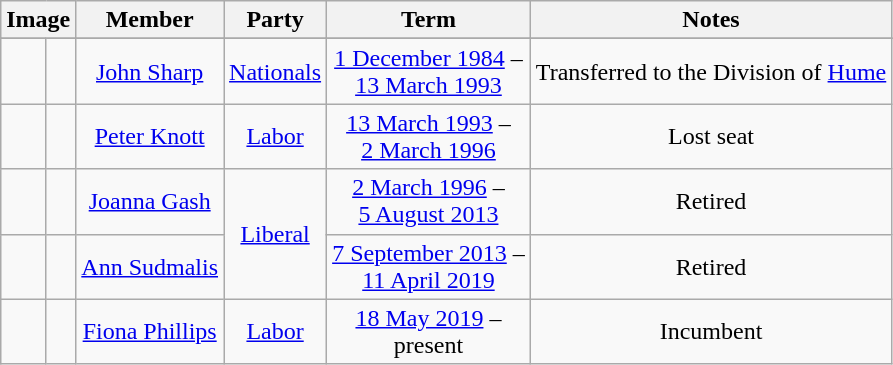<table class=wikitable style="text-align:center">
<tr>
<th colspan=2>Image</th>
<th>Member</th>
<th>Party</th>
<th>Term</th>
<th>Notes</th>
</tr>
<tr>
</tr>
<tr>
<td> </td>
<td></td>
<td><a href='#'>John Sharp</a><br></td>
<td><a href='#'>Nationals</a></td>
<td nowrap><a href='#'>1 December 1984</a> –<br><a href='#'>13 March 1993</a></td>
<td>Transferred to the Division of <a href='#'>Hume</a></td>
</tr>
<tr>
<td> </td>
<td></td>
<td><a href='#'>Peter Knott</a><br></td>
<td><a href='#'>Labor</a></td>
<td nowrap><a href='#'>13 March 1993</a> –<br><a href='#'>2 March 1996</a></td>
<td>Lost seat</td>
</tr>
<tr>
<td> </td>
<td></td>
<td><a href='#'>Joanna Gash</a><br></td>
<td rowspan="2"><a href='#'>Liberal</a></td>
<td nowrap><a href='#'>2 March 1996</a> –<br><a href='#'>5 August 2013</a></td>
<td>Retired</td>
</tr>
<tr>
<td> </td>
<td></td>
<td><a href='#'>Ann Sudmalis</a><br></td>
<td nowrap><a href='#'>7 September 2013</a> –<br><a href='#'>11 April 2019</a></td>
<td>Retired</td>
</tr>
<tr>
<td> </td>
<td></td>
<td><a href='#'>Fiona Phillips</a><br></td>
<td><a href='#'>Labor</a></td>
<td nowrap><a href='#'>18 May 2019</a> –<br>present</td>
<td>Incumbent</td>
</tr>
</table>
